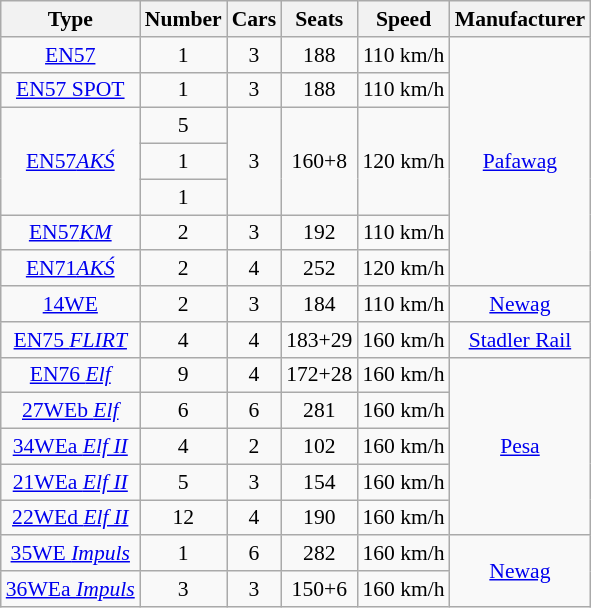<table class="wikitable sortable" style="text-align:center; font-size:90%;">
<tr>
<th>Type</th>
<th>Number</th>
<th>Cars</th>
<th>Seats</th>
<th>Speed</th>
<th>Manufacturer</th>
</tr>
<tr>
<td><a href='#'>EN57</a></td>
<td>1</td>
<td>3</td>
<td>188</td>
<td>110 km/h</td>
<td rowspan="7"><a href='#'>Pafawag</a></td>
</tr>
<tr>
<td><a href='#'>EN57 SPOT</a></td>
<td>1</td>
<td>3</td>
<td>188</td>
<td>110 km/h</td>
</tr>
<tr>
<td rowspan="3"><a href='#'>EN57<em>AKŚ</em></a></td>
<td>5</td>
<td rowspan="3">3</td>
<td rowspan="3">160+8</td>
<td rowspan="3">120 km/h</td>
</tr>
<tr>
<td>1</td>
</tr>
<tr>
<td>1</td>
</tr>
<tr>
<td><a href='#'>EN57<em>KM</em></a></td>
<td>2</td>
<td>3</td>
<td>192</td>
<td>110 km/h</td>
</tr>
<tr>
<td><a href='#'>EN71<em>AKŚ</em></a></td>
<td>2</td>
<td>4</td>
<td>252</td>
<td>120 km/h</td>
</tr>
<tr>
<td><a href='#'>14WE</a></td>
<td>2</td>
<td>3</td>
<td>184</td>
<td>110 km/h</td>
<td><a href='#'>Newag</a></td>
</tr>
<tr>
<td><a href='#'>EN75 <em>FLIRT</em></a></td>
<td>4</td>
<td>4</td>
<td>183+29</td>
<td>160 km/h</td>
<td><a href='#'>Stadler Rail</a></td>
</tr>
<tr>
<td><a href='#'>EN76 <em>Elf</em></a></td>
<td>9</td>
<td>4</td>
<td>172+28</td>
<td>160 km/h</td>
<td rowspan="5"><a href='#'>Pesa</a></td>
</tr>
<tr>
<td><a href='#'>27WEb <em>Elf</em></a></td>
<td>6</td>
<td>6</td>
<td>281</td>
<td>160 km/h</td>
</tr>
<tr>
<td><a href='#'>34WEa <em>Elf II</em></a></td>
<td>4</td>
<td>2</td>
<td>102</td>
<td>160 km/h</td>
</tr>
<tr>
<td><a href='#'>21WEa <em>Elf II</em></a></td>
<td>5</td>
<td>3</td>
<td>154</td>
<td>160 km/h</td>
</tr>
<tr>
<td><a href='#'>22WEd <em>Elf II</em></a></td>
<td>12</td>
<td>4</td>
<td>190</td>
<td>160 km/h</td>
</tr>
<tr>
<td><a href='#'>35WE <em>Impuls</em></a></td>
<td>1</td>
<td>6</td>
<td>282</td>
<td>160 km/h</td>
<td rowspan="2"><a href='#'>Newag</a></td>
</tr>
<tr>
<td><a href='#'>36WEa <em>Impuls</em></a></td>
<td>3</td>
<td>3</td>
<td>150+6</td>
<td>160 km/h</td>
</tr>
</table>
